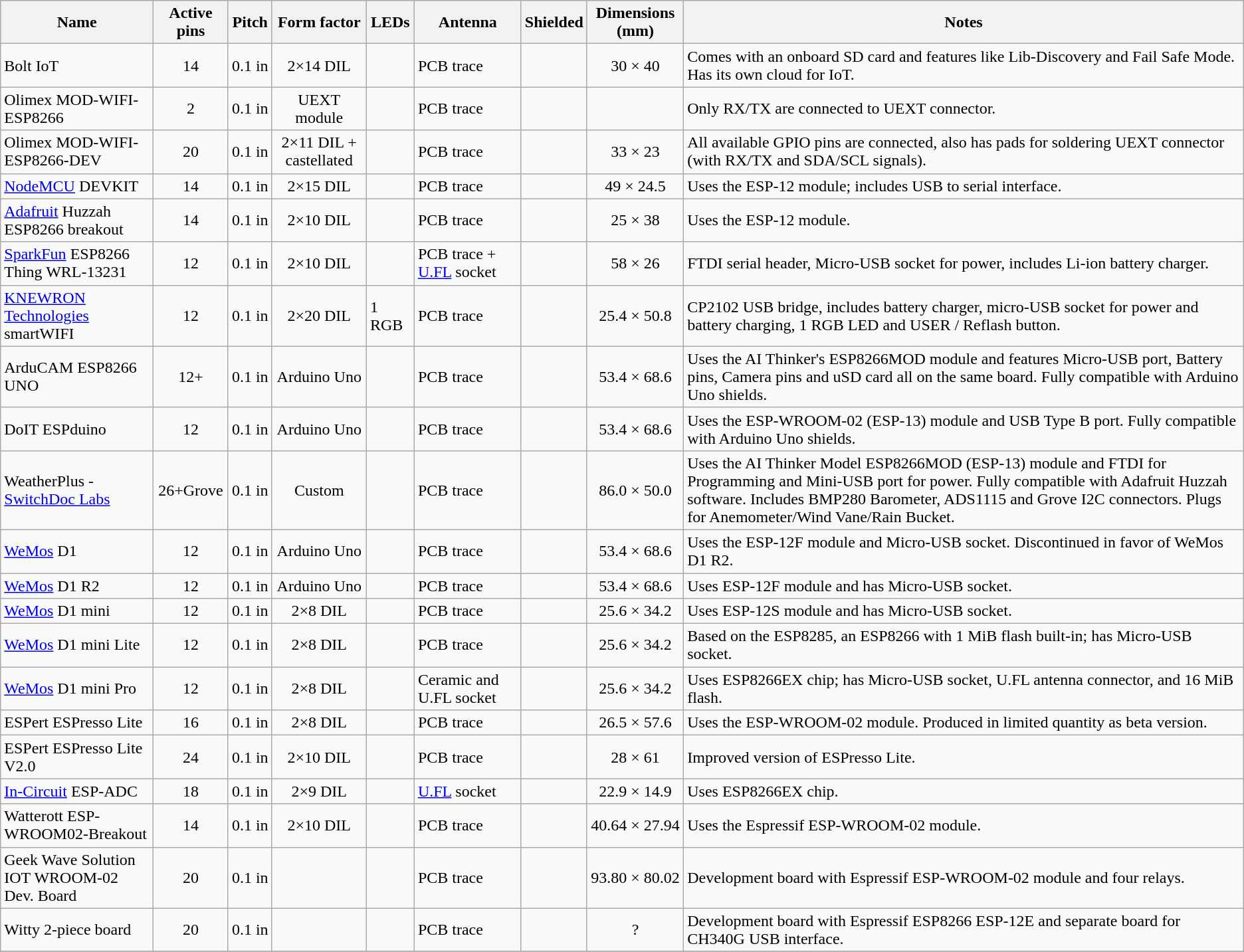<table class="wikitable sortable">
<tr>
<th>Name</th>
<th>Active pins</th>
<th>Pitch</th>
<th>Form factor</th>
<th>LEDs</th>
<th>Antenna</th>
<th>Shielded</th>
<th>Dimensions (mm)</th>
<th>Notes</th>
</tr>
<tr>
<td>Bolt IoT</td>
<td style="text-align:center">14</td>
<td style="text-align:center">0.1 in</td>
<td style="text-align:center">2×14 DIL</td>
<td></td>
<td>PCB trace</td>
<td></td>
<td style="text-align:center">30 × 40</td>
<td>Comes with an onboard SD card and features like Lib-Discovery and Fail Safe Mode. Has its own cloud for IoT.</td>
</tr>
<tr>
<td>Olimex MOD-WIFI-ESP8266</td>
<td style="text-align:center">2</td>
<td style="text-align:center">0.1 in</td>
<td style="text-align:center">UEXT module</td>
<td></td>
<td>PCB trace</td>
<td></td>
<td></td>
<td>Only RX/TX are connected to UEXT connector.</td>
</tr>
<tr>
<td>Olimex MOD-WIFI-ESP8266-DEV</td>
<td style="text-align:center">20</td>
<td style="text-align:center">0.1 in</td>
<td style="text-align:center">2×11 DIL + castellated</td>
<td></td>
<td>PCB trace</td>
<td></td>
<td style="text-align:center">33 × 23</td>
<td>All available GPIO pins are connected, also has pads for soldering UEXT connector (with RX/TX and SDA/SCL signals).</td>
</tr>
<tr>
<td><a href='#'>NodeMCU</a> DEVKIT</td>
<td style="text-align:center">14</td>
<td style="text-align:center">0.1 in</td>
<td style="text-align:center">2×15 DIL</td>
<td></td>
<td>PCB trace</td>
<td></td>
<td style="text-align:center">49 × 24.5</td>
<td>Uses the ESP-12 module; includes USB to serial interface.</td>
</tr>
<tr>
<td><a href='#'>Adafruit</a> Huzzah ESP8266 breakout</td>
<td style="text-align:center">14</td>
<td style="text-align:center">0.1 in</td>
<td style="text-align:center">2×10 DIL</td>
<td></td>
<td>PCB trace</td>
<td></td>
<td style="text-align:center">25 × 38</td>
<td>Uses the ESP-12 module.</td>
</tr>
<tr>
<td><a href='#'>SparkFun</a> ESP8266 Thing WRL-13231</td>
<td style="text-align:center">12</td>
<td style="text-align:center">0.1 in</td>
<td style="text-align:center">2×10 DIL</td>
<td></td>
<td>PCB trace + <a href='#'>U.FL</a> socket</td>
<td></td>
<td style="text-align:center">58 × 26</td>
<td>FTDI serial header, Micro-USB socket for power, includes Li-ion battery charger.</td>
</tr>
<tr>
<td><a href='#'>KNEWRON Technologies</a> smartWIFI</td>
<td style="text-align:center">12</td>
<td style="text-align:center">0.1 in</td>
<td style="text-align:center">2×20 DIL</td>
<td> 1 RGB</td>
<td>PCB trace</td>
<td></td>
<td style="text-align:center">25.4 × 50.8</td>
<td>CP2102 USB bridge, includes battery charger, micro-USB socket for power and battery charging, 1 RGB LED and USER / Reflash button.</td>
</tr>
<tr>
<td>ArduCAM ESP8266 UNO</td>
<td style="text-align:center">12+</td>
<td style="text-align:center">0.1 in</td>
<td style="text-align:center">Arduino Uno</td>
<td></td>
<td>PCB trace</td>
<td></td>
<td style="text-align:center">53.4 × 68.6</td>
<td>Uses the AI Thinker's ESP8266MOD module and features Micro-USB port, Battery pins, Camera pins and uSD card all on the same board. Fully compatible with Arduino Uno shields.</td>
</tr>
<tr>
<td>DoIT ESPduino</td>
<td style="text-align:center">12</td>
<td style="text-align:center">0.1 in</td>
<td style="text-align:center">Arduino Uno</td>
<td></td>
<td>PCB trace</td>
<td></td>
<td style="text-align:center">53.4 × 68.6</td>
<td>Uses the ESP-WROOM-02 (ESP-13) module and USB Type B port. Fully compatible with Arduino Uno shields.</td>
</tr>
<tr>
<td>WeatherPlus - <a href='#'>SwitchDoc Labs</a></td>
<td style="text-align:center">26+Grove</td>
<td style="text-align:center">0.1 in</td>
<td style="text-align:center">Custom</td>
<td></td>
<td>PCB trace</td>
<td></td>
<td style="text-align:center">86.0 × 50.0</td>
<td>Uses the AI Thinker Model ESP8266MOD (ESP-13) module and FTDI for Programming and Mini-USB port for power. Fully compatible with Adafruit Huzzah software.  Includes BMP280 Barometer, ADS1115 and Grove I2C connectors.   Plugs for Anemometer/Wind Vane/Rain Bucket.</td>
</tr>
<tr>
<td><a href='#'>WeMos</a> D1</td>
<td style="text-align:center">12</td>
<td style="text-align:center">0.1 in</td>
<td style="text-align:center">Arduino Uno</td>
<td></td>
<td>PCB trace</td>
<td></td>
<td style="text-align:center">53.4 × 68.6</td>
<td>Uses the ESP-12F module and Micro-USB socket. Discontinued in favor of WeMos D1 R2.</td>
</tr>
<tr>
<td><a href='#'>WeMos</a> D1 R2</td>
<td style="text-align:center">12</td>
<td style="text-align:center">0.1 in</td>
<td style="text-align:center">Arduino Uno</td>
<td></td>
<td>PCB trace</td>
<td></td>
<td style="text-align:center">53.4 × 68.6</td>
<td>Uses ESP-12F module and has Micro-USB socket.</td>
</tr>
<tr>
<td><a href='#'>WeMos</a> D1 mini</td>
<td style="text-align:center">12</td>
<td style="text-align:center">0.1 in</td>
<td style="text-align:center">2×8 DIL</td>
<td></td>
<td>PCB trace</td>
<td></td>
<td style="text-align:center">25.6 × 34.2</td>
<td>Uses ESP-12S module and has Micro-USB socket.</td>
</tr>
<tr>
<td><a href='#'>WeMos</a> D1 mini Lite</td>
<td style="text-align:center">12</td>
<td style="text-align:center">0.1 in</td>
<td style="text-align:center">2×8 DIL</td>
<td></td>
<td>PCB trace</td>
<td></td>
<td style="text-align:center">25.6 × 34.2</td>
<td>Based on the ESP8285, an ESP8266 with 1 MiB flash built-in; has Micro-USB socket.</td>
</tr>
<tr>
<td><a href='#'>WeMos</a> D1 mini Pro</td>
<td style="text-align:center">12</td>
<td style="text-align:center">0.1 in</td>
<td style="text-align:center">2×8 DIL</td>
<td></td>
<td>Ceramic and U.FL socket</td>
<td></td>
<td style="text-align:center">25.6 × 34.2</td>
<td>Uses ESP8266EX chip; has Micro-USB socket, U.FL antenna connector, and 16 MiB flash.</td>
</tr>
<tr>
<td>ESPert ESPresso Lite</td>
<td style="text-align:center">16</td>
<td style="text-align:center">0.1 in</td>
<td style="text-align:center">2×8 DIL</td>
<td></td>
<td>PCB trace</td>
<td></td>
<td style="text-align:center">26.5 × 57.6</td>
<td>Uses the ESP-WROOM-02 module. Produced in limited quantity as beta version.</td>
</tr>
<tr>
<td>ESPert ESPresso Lite V2.0</td>
<td style="text-align:center">24</td>
<td style="text-align:center">0.1 in</td>
<td style="text-align:center">2×10 DIL</td>
<td></td>
<td>PCB trace</td>
<td></td>
<td style="text-align:center">28 × 61</td>
<td>Improved version of ESPresso Lite.</td>
</tr>
<tr>
<td><a href='#'>In-Circuit</a> ESP-ADC</td>
<td style="text-align:center">18</td>
<td style="text-align:center">0.1 in</td>
<td style="text-align:center">2×9 DIL</td>
<td></td>
<td><a href='#'>U.FL</a> socket</td>
<td></td>
<td style="text-align:center">22.9 × 14.9</td>
<td>Uses ESP8266EX chip.</td>
</tr>
<tr>
<td>Watterott ESP-WROOM02-Breakout</td>
<td style="text-align:center">14</td>
<td style="text-align:center">0.1 in</td>
<td style="text-align:center">2×10 DIL</td>
<td></td>
<td>PCB trace</td>
<td></td>
<td style="text-align:center">40.64 × 27.94</td>
<td>Uses the Espressif ESP-WROOM-02 module.</td>
</tr>
<tr>
<td>Geek Wave Solution IOT WROOM-02 Dev. Board</td>
<td style="text-align:center">20</td>
<td style="text-align:center">0.1 in</td>
<td></td>
<td></td>
<td>PCB trace</td>
<td></td>
<td style="text-align:center">93.80 × 80.02</td>
<td>Development board with Espressif ESP-WROOM-02 module and four relays.</td>
</tr>
<tr>
<td>Witty 2-piece board</td>
<td style="text-align:center">20</td>
<td style="text-align:center">0.1 in</td>
<td></td>
<td></td>
<td>PCB trace</td>
<td></td>
<td style="text-align:center">?</td>
<td>Development board with Espressif ESP8266 ESP-12E and separate board for CH340G USB interface.</td>
</tr>
<tr>
</tr>
</table>
